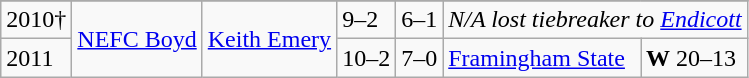<table class="wikitable">
<tr>
</tr>
<tr>
<td>2010†</td>
<td rowspan=2><a href='#'>NEFC Boyd</a></td>
<td rowspan=2><a href='#'>Keith Emery</a></td>
<td>9–2</td>
<td>6–1</td>
<td colspan="2"><em>N/A lost tiebreaker to <a href='#'>Endicott</a></em></td>
</tr>
<tr>
<td>2011</td>
<td>10–2</td>
<td>7–0</td>
<td><a href='#'>Framingham State</a></td>
<td><strong>W</strong> 20–13</td>
</tr>
</table>
